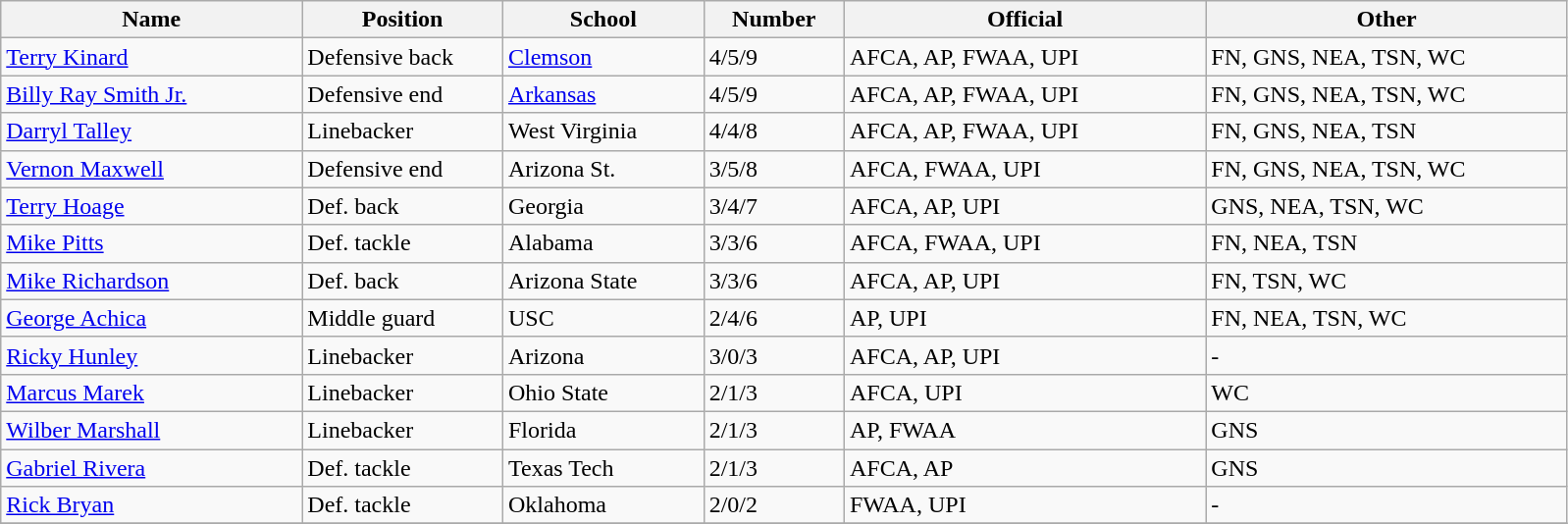<table class="wikitable sortable">
<tr>
<th bgcolor="#DDDDFF" width="15%">Name</th>
<th bgcolor="#DDDDFF" width="10%">Position</th>
<th bgcolor="#DDDDFF" width="10%">School</th>
<th bgcolor="#DDDDFF" width="7%">Number</th>
<th bgcolor="#DDDDFF" width="18%">Official</th>
<th bgcolor="#DDDDFF" width="18%">Other</th>
</tr>
<tr align="left">
<td><a href='#'>Terry Kinard</a></td>
<td>Defensive back</td>
<td><a href='#'>Clemson</a></td>
<td>4/5/9</td>
<td>AFCA, AP, FWAA, UPI</td>
<td>FN, GNS, NEA, TSN, WC</td>
</tr>
<tr align="left">
<td><a href='#'>Billy Ray Smith Jr.</a></td>
<td>Defensive end</td>
<td><a href='#'>Arkansas</a></td>
<td>4/5/9</td>
<td>AFCA, AP, FWAA, UPI</td>
<td>FN, GNS, NEA, TSN, WC</td>
</tr>
<tr align="left">
<td><a href='#'>Darryl Talley</a></td>
<td>Linebacker</td>
<td>West Virginia</td>
<td>4/4/8</td>
<td>AFCA, AP, FWAA, UPI</td>
<td>FN, GNS, NEA, TSN</td>
</tr>
<tr align="left">
<td><a href='#'>Vernon Maxwell</a></td>
<td>Defensive end</td>
<td>Arizona St.</td>
<td>3/5/8</td>
<td>AFCA, FWAA, UPI</td>
<td>FN, GNS, NEA, TSN, WC</td>
</tr>
<tr align="left">
<td><a href='#'>Terry Hoage</a></td>
<td>Def. back</td>
<td>Georgia</td>
<td>3/4/7</td>
<td>AFCA, AP, UPI</td>
<td>GNS, NEA, TSN, WC</td>
</tr>
<tr align="left">
<td><a href='#'>Mike Pitts</a></td>
<td>Def. tackle</td>
<td>Alabama</td>
<td>3/3/6</td>
<td>AFCA, FWAA, UPI</td>
<td>FN, NEA, TSN</td>
</tr>
<tr align="left">
<td><a href='#'>Mike Richardson</a></td>
<td>Def. back</td>
<td>Arizona State</td>
<td>3/3/6</td>
<td>AFCA, AP, UPI</td>
<td>FN, TSN, WC</td>
</tr>
<tr align="left">
<td><a href='#'>George Achica</a></td>
<td>Middle guard</td>
<td>USC</td>
<td>2/4/6</td>
<td>AP, UPI</td>
<td>FN, NEA, TSN, WC</td>
</tr>
<tr align="left">
<td><a href='#'>Ricky Hunley</a></td>
<td>Linebacker</td>
<td>Arizona</td>
<td>3/0/3</td>
<td>AFCA, AP, UPI</td>
<td>-</td>
</tr>
<tr align="left">
<td><a href='#'>Marcus Marek</a></td>
<td>Linebacker</td>
<td>Ohio State</td>
<td>2/1/3</td>
<td>AFCA, UPI</td>
<td>WC</td>
</tr>
<tr align="left">
<td><a href='#'>Wilber Marshall</a></td>
<td>Linebacker</td>
<td>Florida</td>
<td>2/1/3</td>
<td>AP, FWAA</td>
<td>GNS</td>
</tr>
<tr align="left">
<td><a href='#'>Gabriel Rivera</a></td>
<td>Def. tackle</td>
<td>Texas Tech</td>
<td>2/1/3</td>
<td>AFCA, AP</td>
<td>GNS</td>
</tr>
<tr align="left">
<td><a href='#'>Rick Bryan</a></td>
<td>Def. tackle</td>
<td>Oklahoma</td>
<td>2/0/2</td>
<td>FWAA, UPI</td>
<td>-</td>
</tr>
<tr align="left">
</tr>
</table>
